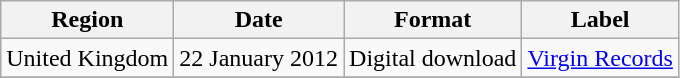<table class=wikitable>
<tr>
<th>Region</th>
<th>Date</th>
<th>Format</th>
<th>Label</th>
</tr>
<tr>
<td>United Kingdom</td>
<td>22 January 2012</td>
<td>Digital download</td>
<td><a href='#'>Virgin Records</a></td>
</tr>
<tr>
</tr>
</table>
